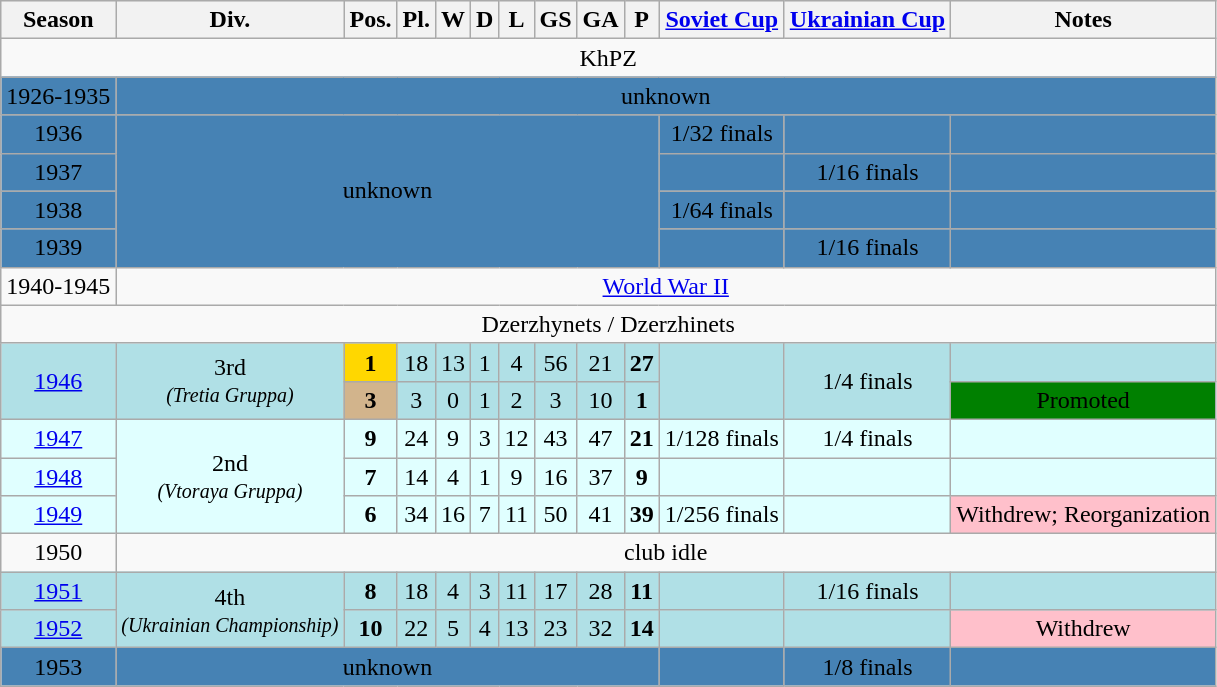<table class="wikitable" style="font-size:100%; text-align: center;">
<tr bgcolor="#efefef">
<th>Season</th>
<th>Div.</th>
<th>Pos.</th>
<th>Pl.</th>
<th>W</th>
<th>D</th>
<th>L</th>
<th>GS</th>
<th>GA</th>
<th>P</th>
<th><a href='#'>Soviet Cup</a></th>
<th><a href='#'>Ukrainian Cup</a></th>
<th>Notes</th>
</tr>
<tr>
<td align="center" colspan=13>KhPZ</td>
</tr>
<tr bgcolor="SteelBlue">
<td align="center">1926-1935</td>
<td align="center" colspan=12>unknown</td>
</tr>
<tr bgcolor="SteelBlue">
<td align="center">1936</td>
<td align="center" colspan=9 rowspan=4>unknown</td>
<td align="center">1/32 finals</td>
<td align="center"></td>
<td align="center"></td>
</tr>
<tr bgcolor="SteelBlue">
<td align="center">1937</td>
<td align="center"></td>
<td align="center">1/16 finals</td>
<td align="center"></td>
</tr>
<tr bgcolor="SteelBlue">
<td align="center">1938</td>
<td align="center">1/64 finals</td>
<td align="center"></td>
<td align="center"></td>
</tr>
<tr bgcolor="SteelBlue">
<td align="center">1939</td>
<td align="center"></td>
<td align="center">1/16 finals</td>
<td align="center"></td>
</tr>
<tr>
<td align="center">1940-1945</td>
<td align="center" colspan=12><a href='#'>World War II</a></td>
</tr>
<tr>
<td align="center" colspan=13>Dzerzhynets / Dzerzhinets</td>
</tr>
<tr bgcolor="PowderBlue">
<td align="center" rowspan=2><a href='#'>1946</a></td>
<td align="center" rowspan=2>3rd<br><small><em>(Tretia Gruppa)</em></small></td>
<td align="center" bgcolor=gold><strong>1</strong></td>
<td align="center">18</td>
<td align="center">13</td>
<td align="center">1</td>
<td align="center">4</td>
<td align="center">56</td>
<td align="center">21</td>
<td align="center"><strong>27</strong></td>
<td align="center" rowspan=2></td>
<td align="center" rowspan=2>1/4 finals</td>
<td align="center"></td>
</tr>
<tr bgcolor="PowderBlue">
<td align="center" bgcolor=tan><strong>3</strong></td>
<td align="center">3</td>
<td align="center">0</td>
<td align="center">1</td>
<td align="center">2</td>
<td align="center">3</td>
<td align="center">10</td>
<td align="center"><strong>1</strong></td>
<td align="center" bgcolor=green>Promoted</td>
</tr>
<tr bgcolor="LightCyan">
<td align="center"><a href='#'>1947</a></td>
<td align="center" rowspan=3>2nd<br><small><em>(Vtoraya Gruppa)</em></small></td>
<td align="center"><strong>9</strong></td>
<td align="center">24</td>
<td align="center">9</td>
<td align="center">3</td>
<td align="center">12</td>
<td align="center">43</td>
<td align="center">47</td>
<td align="center"><strong>21</strong></td>
<td align="center">1/128 finals</td>
<td align="center">1/4 finals</td>
<td align="center"></td>
</tr>
<tr bgcolor="LightCyan">
<td align="center"><a href='#'>1948</a></td>
<td align="center"><strong>7</strong></td>
<td align="center">14</td>
<td align="center">4</td>
<td align="center">1</td>
<td align="center">9</td>
<td align="center">16</td>
<td align="center">37</td>
<td align="center"><strong>9</strong></td>
<td align="center"></td>
<td align="center"></td>
<td align="center"></td>
</tr>
<tr bgcolor="LightCyan">
<td align="center"><a href='#'>1949</a></td>
<td align="center"><strong>6</strong></td>
<td align="center">34</td>
<td align="center">16</td>
<td align="center">7</td>
<td align="center">11</td>
<td align="center">50</td>
<td align="center">41</td>
<td align="center"><strong>39</strong></td>
<td align="center">1/256 finals</td>
<td align="center"></td>
<td align="center" bgcolor=pink>Withdrew; Reorganization</td>
</tr>
<tr>
<td align="center">1950</td>
<td align="center" colspan=12>club idle</td>
</tr>
<tr bgcolor="PowderBlue">
<td align="center"><a href='#'>1951</a></td>
<td align="center" rowspan=2>4th<br><small><em>(Ukrainian Championship)</em></small></td>
<td align="center"><strong>8</strong></td>
<td align="center">18</td>
<td align="center">4</td>
<td align="center">3</td>
<td align="center">11</td>
<td align="center">17</td>
<td align="center">28</td>
<td align="center"><strong>11</strong></td>
<td align="center"></td>
<td align="center">1/16 finals</td>
<td align="center"></td>
</tr>
<tr bgcolor="PowderBlue">
<td align="center"><a href='#'>1952</a></td>
<td align="center"><strong>10</strong></td>
<td align="center">22</td>
<td align="center">5</td>
<td align="center">4</td>
<td align="center">13</td>
<td align="center">23</td>
<td align="center">32</td>
<td align="center"><strong>14</strong></td>
<td align="center"></td>
<td align="center"></td>
<td align="center" bgcolor=pink>Withdrew</td>
</tr>
<tr bgcolor="SteelBlue">
<td align="center">1953</td>
<td align="center" colspan=9>unknown</td>
<td align="center"></td>
<td align="center">1/8 finals</td>
<td align="center"></td>
</tr>
</table>
